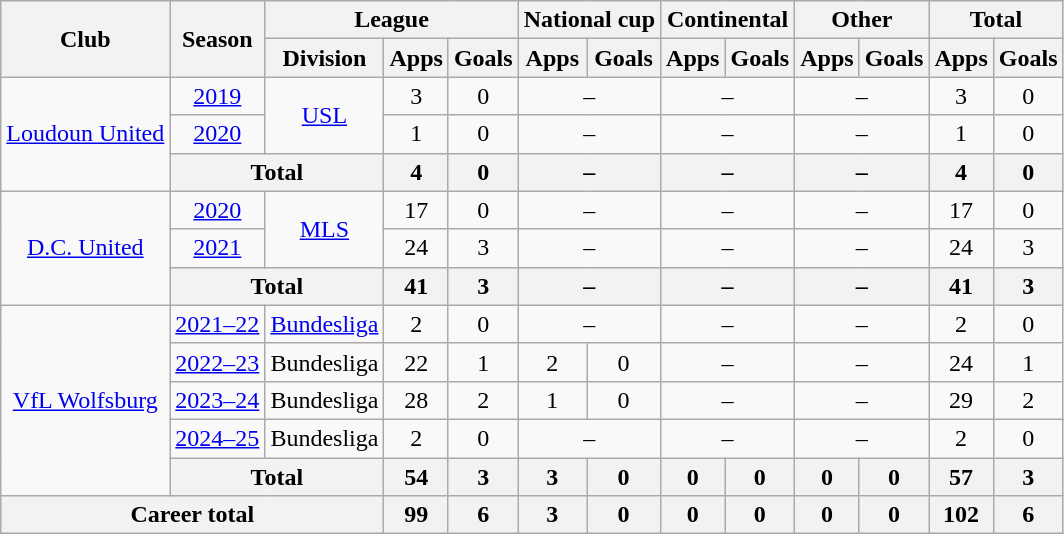<table class="wikitable" style="text-align: center">
<tr>
<th rowspan="2">Club</th>
<th rowspan="2">Season</th>
<th colspan="3">League</th>
<th colspan="2">National cup</th>
<th colspan="2">Continental</th>
<th colspan="2">Other</th>
<th colspan="2">Total</th>
</tr>
<tr>
<th>Division</th>
<th>Apps</th>
<th>Goals</th>
<th>Apps</th>
<th>Goals</th>
<th>Apps</th>
<th>Goals</th>
<th>Apps</th>
<th>Goals</th>
<th>Apps</th>
<th>Goals</th>
</tr>
<tr>
<td rowspan=3><a href='#'>Loudoun United</a></td>
<td><a href='#'>2019</a></td>
<td rowspan="2"><a href='#'>USL</a></td>
<td>3</td>
<td>0</td>
<td colspan="2">–</td>
<td colspan="2">–</td>
<td colspan="2">–</td>
<td>3</td>
<td>0</td>
</tr>
<tr>
<td><a href='#'>2020</a></td>
<td>1</td>
<td>0</td>
<td colspan="2">–</td>
<td colspan="2">–</td>
<td colspan="2">–</td>
<td>1</td>
<td>0</td>
</tr>
<tr>
<th colspan="2"><strong>Total</strong></th>
<th>4</th>
<th>0</th>
<th colspan="2">–</th>
<th colspan="2">–</th>
<th colspan="2">–</th>
<th>4</th>
<th>0</th>
</tr>
<tr>
<td rowspan=3><a href='#'>D.C. United</a></td>
<td><a href='#'>2020</a></td>
<td rowspan="2"><a href='#'>MLS</a></td>
<td>17</td>
<td>0</td>
<td colspan="2">–</td>
<td colspan="2">–</td>
<td colspan="2">–</td>
<td>17</td>
<td>0</td>
</tr>
<tr>
<td><a href='#'>2021</a></td>
<td>24</td>
<td>3</td>
<td colspan="2">–</td>
<td colspan="2">–</td>
<td colspan="2">–</td>
<td>24</td>
<td>3</td>
</tr>
<tr>
<th colspan="2"><strong>Total</strong></th>
<th>41</th>
<th>3</th>
<th colspan="2">–</th>
<th colspan="2">–</th>
<th colspan="2">–</th>
<th>41</th>
<th>3</th>
</tr>
<tr>
<td rowspan=5><a href='#'>VfL Wolfsburg</a></td>
<td><a href='#'>2021–22</a></td>
<td><a href='#'>Bundesliga</a></td>
<td>2</td>
<td>0</td>
<td colspan="2">–</td>
<td colspan="2">–</td>
<td colspan="2">–</td>
<td>2</td>
<td>0</td>
</tr>
<tr>
<td><a href='#'>2022–23</a></td>
<td>Bundesliga</td>
<td>22</td>
<td>1</td>
<td>2</td>
<td>0</td>
<td colspan="2">–</td>
<td colspan="2">–</td>
<td>24</td>
<td>1</td>
</tr>
<tr>
<td><a href='#'>2023–24</a></td>
<td>Bundesliga</td>
<td>28</td>
<td>2</td>
<td>1</td>
<td>0</td>
<td colspan="2">–</td>
<td colspan="2">–</td>
<td>29</td>
<td>2</td>
</tr>
<tr>
<td><a href='#'>2024–25</a></td>
<td>Bundesliga</td>
<td>2</td>
<td>0</td>
<td colspan="2">–</td>
<td colspan="2">–</td>
<td colspan="2">–</td>
<td>2</td>
<td>0</td>
</tr>
<tr>
<th colspan="2"><strong>Total</strong></th>
<th>54</th>
<th>3</th>
<th>3</th>
<th>0</th>
<th>0</th>
<th>0</th>
<th>0</th>
<th>0</th>
<th>57</th>
<th>3</th>
</tr>
<tr>
<th colspan="3"><strong>Career total</strong></th>
<th>99</th>
<th>6</th>
<th>3</th>
<th>0</th>
<th>0</th>
<th>0</th>
<th>0</th>
<th>0</th>
<th>102</th>
<th>6</th>
</tr>
</table>
